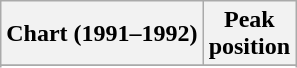<table class="wikitable plainrowheaders" style="text-align:center">
<tr>
<th scope="col">Chart (1991–1992)</th>
<th scope="col">Peak<br>position</th>
</tr>
<tr>
</tr>
<tr>
</tr>
</table>
